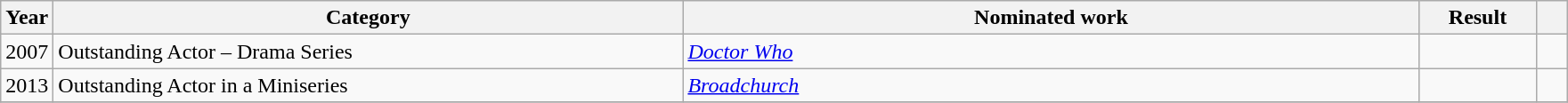<table class="wikitable">
<tr>
<th scope="col" style="width:1em;">Year</th>
<th scope="col" style="width:29em;">Category</th>
<th scope="col" style="width:34em;">Nominated work</th>
<th scope="col" style="width:5em;">Result</th>
<th scope="col" style="width:1em;"></th>
</tr>
<tr>
<td>2007</td>
<td>Outstanding Actor – Drama Series</td>
<td><em><a href='#'>Doctor Who</a></em></td>
<td></td>
<td></td>
</tr>
<tr>
<td>2013</td>
<td>Outstanding Actor in a Miniseries</td>
<td><em><a href='#'>Broadchurch</a></em></td>
<td></td>
<td></td>
</tr>
<tr>
</tr>
</table>
